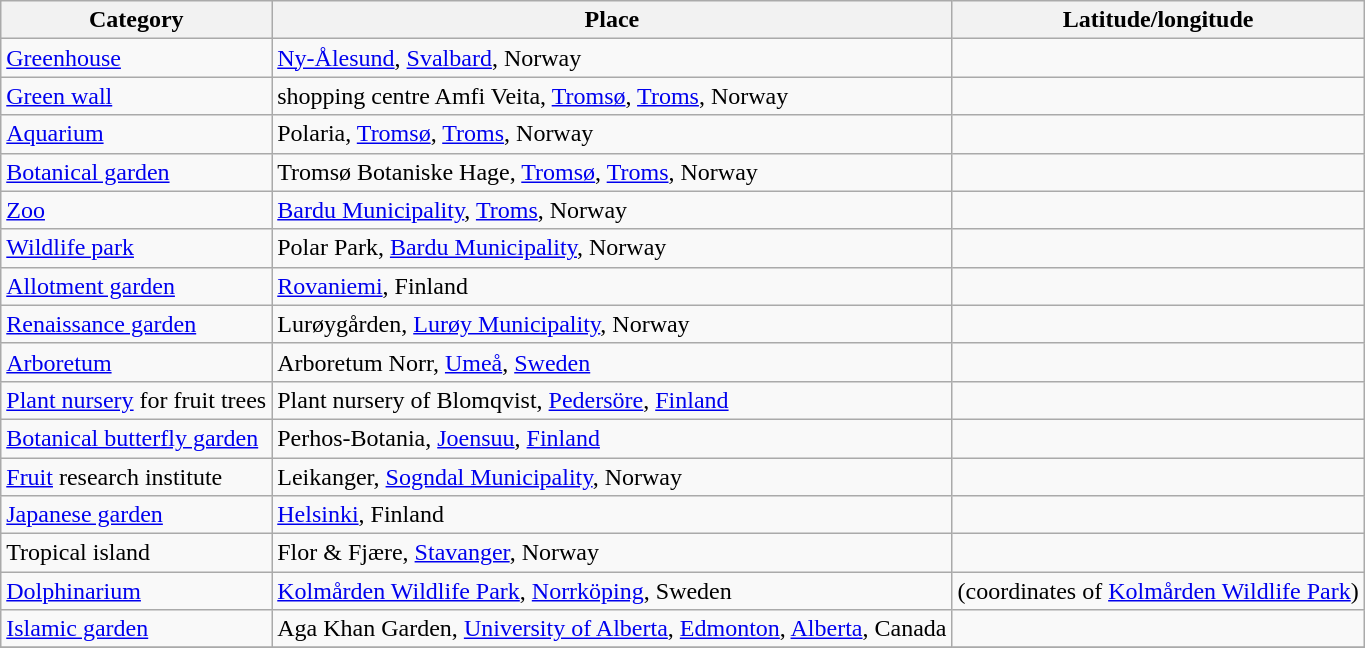<table class="wikitable">
<tr>
<th>Category</th>
<th>Place</th>
<th>Latitude/longitude</th>
</tr>
<tr>
<td><a href='#'>Greenhouse</a></td>
<td><a href='#'>Ny-Ålesund</a>, <a href='#'>Svalbard</a>, Norway</td>
<td></td>
</tr>
<tr>
<td><a href='#'>Green wall</a></td>
<td>shopping centre Amfi Veita, <a href='#'>Tromsø</a>, <a href='#'>Troms</a>, Norway</td>
<td></td>
</tr>
<tr>
<td><a href='#'>Aquarium</a></td>
<td>Polaria, <a href='#'>Tromsø</a>, <a href='#'>Troms</a>, Norway</td>
<td></td>
</tr>
<tr>
<td><a href='#'>Botanical garden</a></td>
<td>Tromsø Botaniske Hage, <a href='#'>Tromsø</a>, <a href='#'>Troms</a>, Norway</td>
<td></td>
</tr>
<tr>
<td><a href='#'>Zoo</a></td>
<td><a href='#'>Bardu Municipality</a>, <a href='#'>Troms</a>, Norway</td>
<td></td>
</tr>
<tr>
<td><a href='#'>Wildlife park</a></td>
<td>Polar Park, <a href='#'>Bardu Municipality</a>, Norway</td>
<td></td>
</tr>
<tr>
<td><a href='#'>Allotment garden</a></td>
<td><a href='#'>Rovaniemi</a>, Finland</td>
<td></td>
</tr>
<tr>
<td><a href='#'>Renaissance garden</a></td>
<td>Lurøygården, <a href='#'>Lurøy Municipality</a>, Norway</td>
<td></td>
</tr>
<tr>
<td><a href='#'>Arboretum</a></td>
<td>Arboretum Norr, <a href='#'>Umeå</a>, <a href='#'>Sweden</a></td>
<td></td>
</tr>
<tr>
<td><a href='#'>Plant nursery</a> for fruit trees</td>
<td>Plant nursery of Blomqvist, <a href='#'>Pedersöre</a>, <a href='#'>Finland</a></td>
<td></td>
</tr>
<tr>
<td><a href='#'>Botanical butterfly garden</a></td>
<td>Perhos-Botania, <a href='#'>Joensuu</a>, <a href='#'>Finland</a></td>
<td></td>
</tr>
<tr>
<td><a href='#'>Fruit</a> research institute</td>
<td>Leikanger, <a href='#'>Sogndal Municipality</a>, Norway</td>
<td></td>
</tr>
<tr>
<td><a href='#'>Japanese garden</a></td>
<td><a href='#'>Helsinki</a>, Finland</td>
<td></td>
</tr>
<tr>
<td>Tropical island</td>
<td>Flor & Fjære, <a href='#'>Stavanger</a>, Norway</td>
<td></td>
</tr>
<tr>
<td><a href='#'>Dolphinarium</a></td>
<td><a href='#'>Kolmården Wildlife Park</a>, <a href='#'>Norrköping</a>, Sweden</td>
<td> (coordinates of <a href='#'>Kolmården Wildlife Park</a>)</td>
</tr>
<tr>
<td><a href='#'>Islamic garden</a></td>
<td>Aga Khan Garden, <a href='#'>University of Alberta</a>, <a href='#'>Edmonton</a>, <a href='#'>Alberta</a>, Canada</td>
<td></td>
</tr>
<tr>
</tr>
</table>
